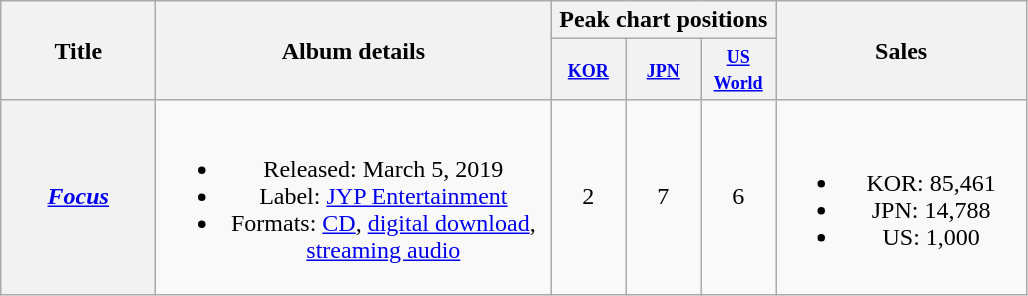<table class="wikitable plainrowheaders" style="text-align:center;">
<tr>
<th scope="col" rowspan="2" style="width:6em;">Title</th>
<th scope="col" rowspan="2" style="width:16em;">Album details</th>
<th scope="col" colspan="3">Peak chart positions</th>
<th scope="col" rowspan="2" style="width:10em;">Sales</th>
</tr>
<tr>
<th scope="col" style="width:3em;font-size:90%;"><small><a href='#'>KOR</a></small><br></th>
<th scope="col" style="width:3em;font-size:90%;"><small><a href='#'>JPN</a></small><br></th>
<th scope="col" style="width:3em;font-size:90%;"><small><a href='#'>US<br>World</a></small><br></th>
</tr>
<tr>
<th scope="row"><em><a href='#'>Focus</a></em></th>
<td><br><ul><li>Released: March 5, 2019</li><li>Label: <a href='#'>JYP Entertainment</a></li><li>Formats: <a href='#'>CD</a>, <a href='#'>digital download</a>, <a href='#'>streaming audio</a></li></ul></td>
<td>2</td>
<td>7</td>
<td>6</td>
<td><br><ul><li>KOR: 85,461</li><li>JPN: 14,788</li><li>US: 1,000</li></ul></td>
</tr>
</table>
